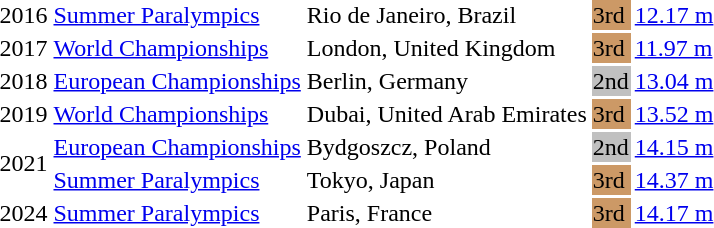<table>
<tr>
<td>2016</td>
<td><a href='#'>Summer Paralympics</a></td>
<td>Rio de Janeiro, Brazil</td>
<td bgcolor="cc9966">3rd</td>
<td><a href='#'>12.17 m</a></td>
</tr>
<tr>
<td>2017</td>
<td><a href='#'>World Championships</a></td>
<td>London, United Kingdom</td>
<td bgcolor="cc9966">3rd</td>
<td><a href='#'>11.97 m</a></td>
</tr>
<tr>
<td>2018</td>
<td><a href='#'>European Championships</a></td>
<td>Berlin, Germany</td>
<td bgcolor="silver">2nd</td>
<td><a href='#'>13.04 m</a></td>
</tr>
<tr>
<td>2019</td>
<td><a href='#'>World Championships</a></td>
<td>Dubai, United Arab Emirates</td>
<td bgcolor="cc9966">3rd</td>
<td><a href='#'>13.52 m</a></td>
</tr>
<tr>
<td rowspan=2>2021</td>
<td><a href='#'>European Championships</a></td>
<td>Bydgoszcz, Poland</td>
<td bgcolor="silver">2nd</td>
<td><a href='#'>14.15 m</a></td>
</tr>
<tr>
<td><a href='#'>Summer Paralympics</a></td>
<td>Tokyo, Japan</td>
<td bgcolor="cc9966">3rd</td>
<td><a href='#'>14.37 m</a></td>
</tr>
<tr>
<td>2024</td>
<td><a href='#'>Summer Paralympics</a></td>
<td>Paris, France</td>
<td bgcolor="cc9966">3rd</td>
<td><a href='#'>14.17 m</a></td>
</tr>
</table>
